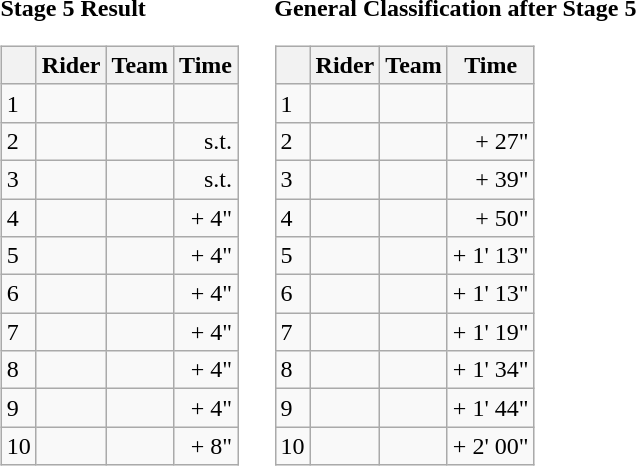<table>
<tr>
<td><strong>Stage 5 Result</strong><br><table class="wikitable">
<tr>
<th></th>
<th>Rider</th>
<th>Team</th>
<th>Time</th>
</tr>
<tr>
<td>1</td>
<td> </td>
<td></td>
<td align="right"></td>
</tr>
<tr>
<td>2</td>
<td></td>
<td></td>
<td align="right">s.t.</td>
</tr>
<tr>
<td>3</td>
<td></td>
<td></td>
<td align="right">s.t.</td>
</tr>
<tr>
<td>4</td>
<td></td>
<td></td>
<td align="right">+ 4"</td>
</tr>
<tr>
<td>5</td>
<td></td>
<td></td>
<td align="right">+ 4"</td>
</tr>
<tr>
<td>6</td>
<td></td>
<td></td>
<td align="right">+ 4"</td>
</tr>
<tr>
<td>7</td>
<td></td>
<td></td>
<td align="right">+ 4"</td>
</tr>
<tr>
<td>8</td>
<td></td>
<td></td>
<td align="right">+ 4"</td>
</tr>
<tr>
<td>9</td>
<td></td>
<td></td>
<td align="right">+ 4"</td>
</tr>
<tr>
<td>10</td>
<td></td>
<td></td>
<td align="right">+ 8"</td>
</tr>
</table>
</td>
<td></td>
<td><strong>General Classification after Stage 5</strong><br><table class="wikitable">
<tr>
<th></th>
<th>Rider</th>
<th>Team</th>
<th>Time</th>
</tr>
<tr>
<td>1</td>
<td> </td>
<td></td>
<td align="right"></td>
</tr>
<tr>
<td>2</td>
<td></td>
<td></td>
<td align="right">+ 27"</td>
</tr>
<tr>
<td>3</td>
<td></td>
<td></td>
<td align="right">+ 39"</td>
</tr>
<tr>
<td>4</td>
<td></td>
<td></td>
<td align="right">+ 50"</td>
</tr>
<tr>
<td>5</td>
<td></td>
<td></td>
<td align="right">+ 1' 13"</td>
</tr>
<tr>
<td>6</td>
<td></td>
<td></td>
<td align="right">+ 1' 13"</td>
</tr>
<tr>
<td>7</td>
<td></td>
<td></td>
<td align="right">+ 1' 19"</td>
</tr>
<tr>
<td>8</td>
<td> </td>
<td></td>
<td align="right">+ 1' 34"</td>
</tr>
<tr>
<td>9</td>
<td></td>
<td></td>
<td align="right">+ 1' 44"</td>
</tr>
<tr>
<td>10</td>
<td></td>
<td></td>
<td align="right">+ 2' 00"</td>
</tr>
</table>
</td>
</tr>
</table>
